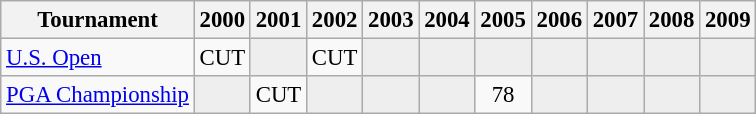<table class="wikitable" style="font-size:95%;text-align:center;">
<tr>
<th>Tournament</th>
<th>2000</th>
<th>2001</th>
<th>2002</th>
<th>2003</th>
<th>2004</th>
<th>2005</th>
<th>2006</th>
<th>2007</th>
<th>2008</th>
<th>2009</th>
</tr>
<tr>
<td align=left><a href='#'>U.S. Open</a></td>
<td>CUT</td>
<td style="background:#eeeeee;"></td>
<td>CUT</td>
<td style="background:#eeeeee;"></td>
<td style="background:#eeeeee;"></td>
<td style="background:#eeeeee;"></td>
<td style="background:#eeeeee;"></td>
<td style="background:#eeeeee;"></td>
<td style="background:#eeeeee;"></td>
<td style="background:#eeeeee;"></td>
</tr>
<tr>
<td align=left><a href='#'>PGA Championship</a></td>
<td style="background:#eeeeee;"></td>
<td>CUT</td>
<td style="background:#eeeeee;"></td>
<td style="background:#eeeeee;"></td>
<td style="background:#eeeeee;"></td>
<td>78</td>
<td style="background:#eeeeee;"></td>
<td style="background:#eeeeee;"></td>
<td style="background:#eeeeee;"></td>
<td style="background:#eeeeee;"></td>
</tr>
</table>
